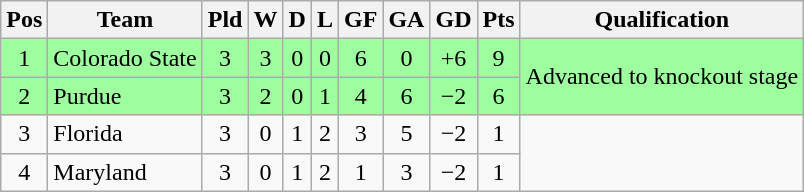<table class="wikitable" style="text-align:center">
<tr>
<th>Pos</th>
<th>Team</th>
<th>Pld</th>
<th>W</th>
<th>D</th>
<th>L</th>
<th>GF</th>
<th>GA</th>
<th>GD</th>
<th>Pts</th>
<th>Qualification</th>
</tr>
<tr bgcolor="#9eff9e">
<td>1</td>
<td style="text-align:left">Colorado State</td>
<td>3</td>
<td>3</td>
<td>0</td>
<td>0</td>
<td>6</td>
<td>0</td>
<td>+6</td>
<td>9</td>
<td rowspan="2">Advanced to knockout stage</td>
</tr>
<tr bgcolor="#9eff9e">
<td>2</td>
<td style="text-align:left">Purdue</td>
<td>3</td>
<td>2</td>
<td>0</td>
<td>1</td>
<td>4</td>
<td>6</td>
<td>−2</td>
<td>6</td>
</tr>
<tr>
<td>3</td>
<td style="text-align:left">Florida</td>
<td>3</td>
<td>0</td>
<td>1</td>
<td>2</td>
<td>3</td>
<td>5</td>
<td>−2</td>
<td>1</td>
<td rowspan="2"></td>
</tr>
<tr>
<td>4</td>
<td style="text-align:left">Maryland</td>
<td>3</td>
<td>0</td>
<td>1</td>
<td>2</td>
<td>1</td>
<td>3</td>
<td>−2</td>
<td>1</td>
</tr>
</table>
